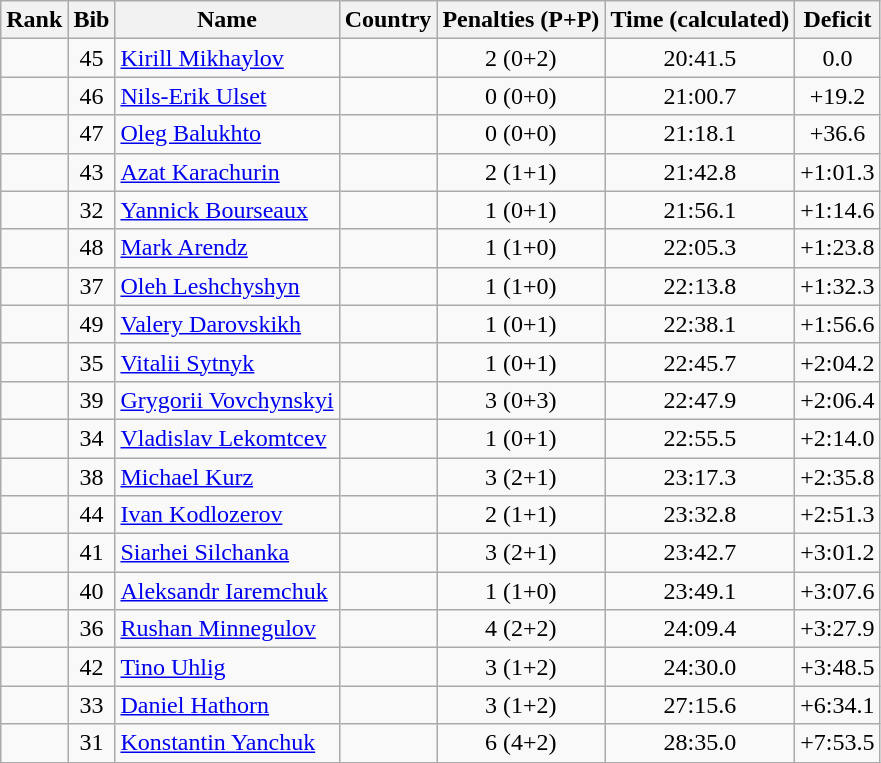<table class="wikitable sortable" style="text-align:center">
<tr>
<th>Rank</th>
<th>Bib</th>
<th>Name</th>
<th>Country</th>
<th>Penalties  (P+P)</th>
<th>Time (calculated)</th>
<th>Deficit</th>
</tr>
<tr>
<td></td>
<td>45</td>
<td align=left><a href='#'>Kirill Mikhaylov</a></td>
<td align=left></td>
<td>2 (0+2)</td>
<td>20:41.5</td>
<td>0.0</td>
</tr>
<tr>
<td></td>
<td>46</td>
<td align=left><a href='#'>Nils-Erik Ulset</a></td>
<td align=left></td>
<td>0 (0+0)</td>
<td>21:00.7</td>
<td>+19.2</td>
</tr>
<tr>
<td></td>
<td>47</td>
<td align=left><a href='#'>Oleg Balukhto</a></td>
<td align=left></td>
<td>0 (0+0)</td>
<td>21:18.1</td>
<td>+36.6</td>
</tr>
<tr>
<td></td>
<td>43</td>
<td align=left><a href='#'>Azat Karachurin</a></td>
<td align=left></td>
<td>2 (1+1)</td>
<td>21:42.8</td>
<td>+1:01.3</td>
</tr>
<tr>
<td></td>
<td>32</td>
<td align=left><a href='#'>Yannick Bourseaux</a></td>
<td align=left></td>
<td>1 (0+1)</td>
<td>21:56.1</td>
<td>+1:14.6</td>
</tr>
<tr>
<td></td>
<td>48</td>
<td align=left><a href='#'>Mark Arendz</a></td>
<td align=left></td>
<td>1 (1+0)</td>
<td>22:05.3</td>
<td>+1:23.8</td>
</tr>
<tr>
<td></td>
<td>37</td>
<td align=left><a href='#'>Oleh Leshchyshyn</a></td>
<td align=left></td>
<td>1 (1+0)</td>
<td>22:13.8</td>
<td>+1:32.3</td>
</tr>
<tr>
<td></td>
<td>49</td>
<td align=left><a href='#'>Valery Darovskikh</a></td>
<td align=left></td>
<td>1 (0+1)</td>
<td>22:38.1</td>
<td>+1:56.6</td>
</tr>
<tr>
<td></td>
<td>35</td>
<td align=left><a href='#'>Vitalii Sytnyk</a></td>
<td align=left></td>
<td>1 (0+1)</td>
<td>22:45.7</td>
<td>+2:04.2</td>
</tr>
<tr>
<td></td>
<td>39</td>
<td align=left><a href='#'>Grygorii Vovchynskyi</a></td>
<td align=left></td>
<td>3 (0+3)</td>
<td>22:47.9</td>
<td>+2:06.4</td>
</tr>
<tr>
<td></td>
<td>34</td>
<td align=left><a href='#'>Vladislav Lekomtcev</a></td>
<td align=left></td>
<td>1 (0+1)</td>
<td>22:55.5</td>
<td>+2:14.0</td>
</tr>
<tr>
<td></td>
<td>38</td>
<td align=left><a href='#'>Michael Kurz</a></td>
<td align=left></td>
<td>3 (2+1)</td>
<td>23:17.3</td>
<td>+2:35.8</td>
</tr>
<tr>
<td></td>
<td>44</td>
<td align=left><a href='#'>Ivan Kodlozerov</a></td>
<td align=left></td>
<td>2 (1+1)</td>
<td>23:32.8</td>
<td>+2:51.3</td>
</tr>
<tr>
<td></td>
<td>41</td>
<td align=left><a href='#'>Siarhei Silchanka</a></td>
<td align=left></td>
<td>3 (2+1)</td>
<td>23:42.7</td>
<td>+3:01.2</td>
</tr>
<tr>
<td></td>
<td>40</td>
<td align=left><a href='#'>Aleksandr Iaremchuk</a></td>
<td align=left></td>
<td>1 (1+0)</td>
<td>23:49.1</td>
<td>+3:07.6</td>
</tr>
<tr>
<td></td>
<td>36</td>
<td align=left><a href='#'>Rushan Minnegulov</a></td>
<td align=left></td>
<td>4 (2+2)</td>
<td>24:09.4</td>
<td>+3:27.9</td>
</tr>
<tr>
<td></td>
<td>42</td>
<td align=left><a href='#'>Tino Uhlig</a></td>
<td align=left></td>
<td>3 (1+2)</td>
<td>24:30.0</td>
<td>+3:48.5</td>
</tr>
<tr>
<td></td>
<td>33</td>
<td align=left><a href='#'>Daniel Hathorn</a></td>
<td align=left></td>
<td>3 (1+2)</td>
<td>27:15.6</td>
<td>+6:34.1</td>
</tr>
<tr>
<td></td>
<td>31</td>
<td align=left><a href='#'>Konstantin Yanchuk</a></td>
<td align=left></td>
<td>6 (4+2)</td>
<td>28:35.0</td>
<td>+7:53.5</td>
</tr>
</table>
